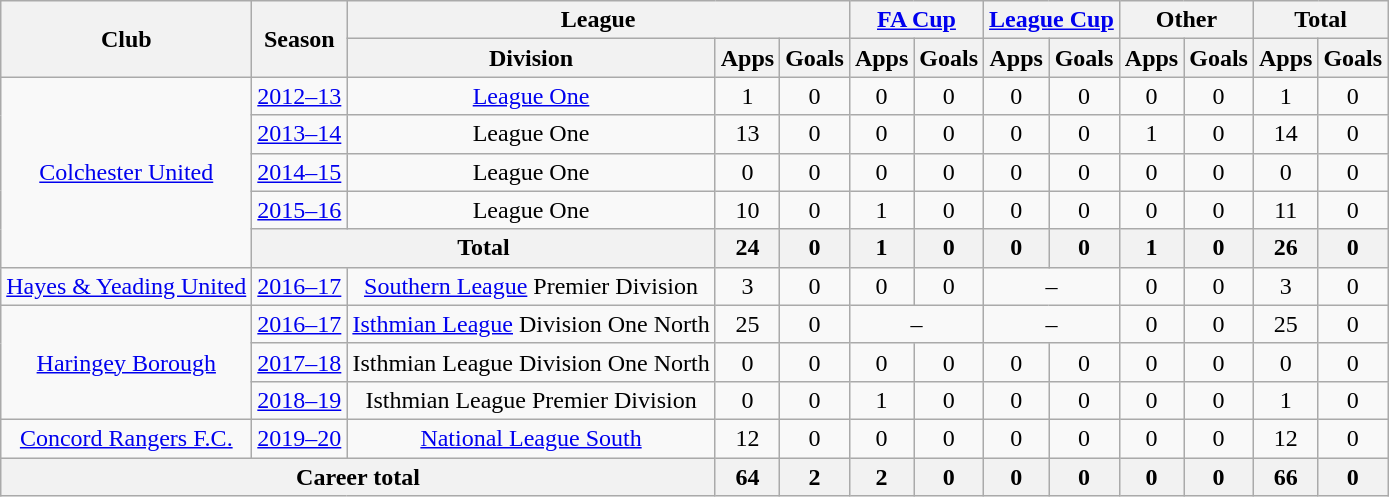<table class="wikitable" style="text-align: center;">
<tr>
<th rowspan="2">Club</th>
<th rowspan="2">Season</th>
<th colspan="3">League</th>
<th colspan="2"><a href='#'>FA Cup</a></th>
<th colspan="2"><a href='#'>League Cup</a></th>
<th colspan="2">Other</th>
<th colspan="2">Total</th>
</tr>
<tr>
<th>Division</th>
<th>Apps</th>
<th>Goals</th>
<th>Apps</th>
<th>Goals</th>
<th>Apps</th>
<th>Goals</th>
<th>Apps</th>
<th>Goals</th>
<th>Apps</th>
<th>Goals</th>
</tr>
<tr>
<td rowspan="5"><a href='#'>Colchester United</a></td>
<td><a href='#'>2012–13</a></td>
<td><a href='#'>League One</a></td>
<td>1</td>
<td>0</td>
<td>0</td>
<td>0</td>
<td>0</td>
<td>0</td>
<td>0</td>
<td>0</td>
<td>1</td>
<td>0</td>
</tr>
<tr>
<td><a href='#'>2013–14</a></td>
<td>League One</td>
<td>13</td>
<td>0</td>
<td>0</td>
<td>0</td>
<td>0</td>
<td>0</td>
<td>1</td>
<td>0</td>
<td>14</td>
<td>0</td>
</tr>
<tr>
<td><a href='#'>2014–15</a></td>
<td>League One</td>
<td>0</td>
<td>0</td>
<td>0</td>
<td>0</td>
<td>0</td>
<td>0</td>
<td>0</td>
<td>0</td>
<td>0</td>
<td>0</td>
</tr>
<tr>
<td><a href='#'>2015–16</a></td>
<td>League One</td>
<td>10</td>
<td>0</td>
<td>1</td>
<td>0</td>
<td>0</td>
<td>0</td>
<td>0</td>
<td>0</td>
<td>11</td>
<td>0</td>
</tr>
<tr>
<th colspan="2">Total</th>
<th>24</th>
<th>0</th>
<th>1</th>
<th>0</th>
<th>0</th>
<th>0</th>
<th>1</th>
<th>0</th>
<th>26</th>
<th>0</th>
</tr>
<tr>
<td><a href='#'>Hayes & Yeading United</a></td>
<td><a href='#'>2016–17</a></td>
<td><a href='#'>Southern League</a> Premier Division</td>
<td>3</td>
<td>0</td>
<td>0</td>
<td>0</td>
<td colspan="2">–</td>
<td>0</td>
<td>0</td>
<td>3</td>
<td>0</td>
</tr>
<tr>
<td rowspan="3"><a href='#'>Haringey Borough</a></td>
<td><a href='#'>2016–17</a></td>
<td><a href='#'>Isthmian League</a> Division One North</td>
<td>25</td>
<td>0</td>
<td colspan="2">–</td>
<td colspan="2">–</td>
<td>0</td>
<td>0</td>
<td>25</td>
<td>0</td>
</tr>
<tr>
<td><a href='#'>2017–18</a></td>
<td>Isthmian League Division One North</td>
<td>0</td>
<td>0</td>
<td>0</td>
<td>0</td>
<td>0</td>
<td>0</td>
<td>0</td>
<td>0</td>
<td>0</td>
<td>0</td>
</tr>
<tr>
<td><a href='#'>2018–19</a></td>
<td>Isthmian League Premier Division</td>
<td>0</td>
<td>0</td>
<td>1</td>
<td>0</td>
<td>0</td>
<td>0</td>
<td>0</td>
<td>0</td>
<td>1</td>
<td>0</td>
</tr>
<tr>
<td><a href='#'>Concord Rangers F.C.</a></td>
<td><a href='#'>2019–20</a></td>
<td><a href='#'>National League South</a></td>
<td>12</td>
<td>0</td>
<td>0</td>
<td>0</td>
<td>0</td>
<td>0</td>
<td>0</td>
<td>0</td>
<td>12</td>
<td>0</td>
</tr>
<tr>
<th colspan="3">Career total</th>
<th>64</th>
<th>2</th>
<th>2</th>
<th>0</th>
<th>0</th>
<th>0</th>
<th>0</th>
<th>0</th>
<th>66</th>
<th>0</th>
</tr>
</table>
